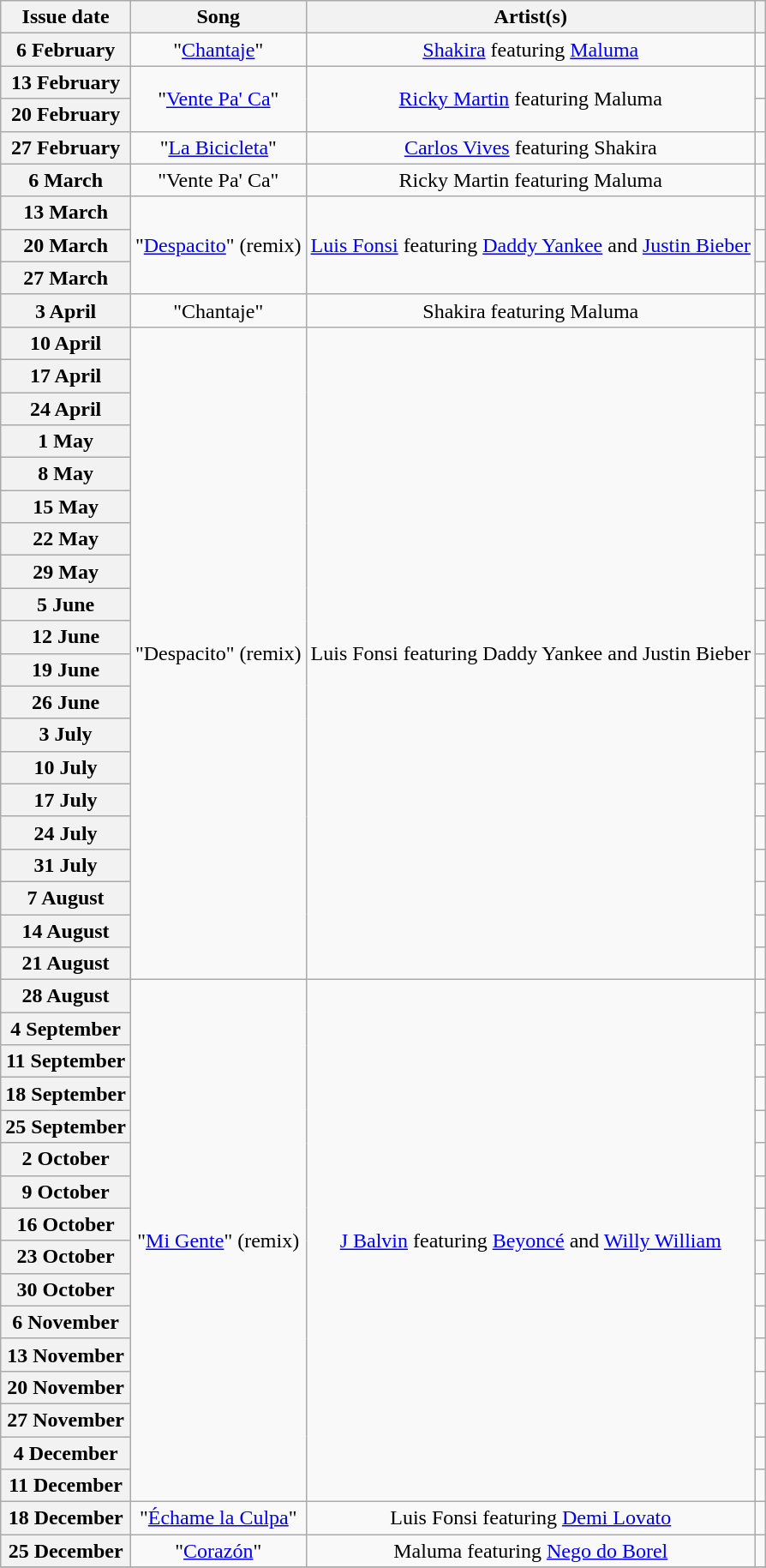<table class="wikitable plainrowheaders" style="text-align: center">
<tr>
<th scope="col">Issue date</th>
<th scope="col">Song</th>
<th scope="col">Artist(s)</th>
<th scope="col"></th>
</tr>
<tr>
<th scope="row">6 February</th>
<td>"<a href='#'>Chantaje</a>"</td>
<td><a href='#'>Shakira</a> featuring <a href='#'>Maluma</a></td>
<td></td>
</tr>
<tr>
<th scope="row">13 February</th>
<td rowspan="2">"<a href='#'>Vente Pa' Ca</a>"</td>
<td rowspan="2"><a href='#'>Ricky Martin</a> featuring Maluma</td>
<td></td>
</tr>
<tr>
<th scope="row">20 February</th>
<td></td>
</tr>
<tr>
<th scope="row">27 February</th>
<td>"<a href='#'>La Bicicleta</a>"</td>
<td><a href='#'>Carlos Vives</a> featuring Shakira</td>
<td></td>
</tr>
<tr>
<th scope="row">6 March</th>
<td>"Vente Pa' Ca"</td>
<td>Ricky Martin featuring Maluma</td>
<td></td>
</tr>
<tr>
<th scope="row">13 March</th>
<td rowspan="3">"<a href='#'>Despacito</a>" (remix)</td>
<td rowspan="3"><a href='#'>Luis Fonsi</a> featuring <a href='#'>Daddy Yankee</a> and <a href='#'>Justin Bieber</a></td>
<td></td>
</tr>
<tr>
<th scope="row">20 March</th>
<td></td>
</tr>
<tr>
<th scope="row">27 March</th>
<td></td>
</tr>
<tr>
<th scope="row">3 April</th>
<td>"Chantaje"</td>
<td>Shakira featuring Maluma</td>
<td></td>
</tr>
<tr>
<th scope="row">10 April</th>
<td rowspan="20">"Despacito" (remix)</td>
<td rowspan="20">Luis Fonsi featuring Daddy Yankee and Justin Bieber</td>
<td></td>
</tr>
<tr>
<th scope="row">17 April</th>
<td></td>
</tr>
<tr>
<th scope="row">24 April</th>
<td></td>
</tr>
<tr>
<th scope="row">1 May</th>
<td></td>
</tr>
<tr>
<th scope="row">8 May</th>
<td></td>
</tr>
<tr>
<th scope="row">15 May</th>
<td></td>
</tr>
<tr>
<th scope="row">22 May</th>
<td></td>
</tr>
<tr>
<th scope="row">29 May</th>
<td></td>
</tr>
<tr>
<th scope="row">5 June</th>
<td></td>
</tr>
<tr>
<th scope="row">12 June</th>
<td></td>
</tr>
<tr>
<th scope="row">19 June</th>
<td></td>
</tr>
<tr>
<th scope="row">26 June</th>
<td></td>
</tr>
<tr>
<th scope="row">3 July</th>
<td></td>
</tr>
<tr>
<th scope="row">10 July</th>
<td></td>
</tr>
<tr>
<th scope="row">17 July</th>
<td></td>
</tr>
<tr>
<th scope="row">24 July</th>
<td></td>
</tr>
<tr>
<th scope="row">31 July</th>
<td></td>
</tr>
<tr>
<th scope="row">7 August</th>
<td></td>
</tr>
<tr>
<th scope="row">14 August</th>
<td></td>
</tr>
<tr>
<th scope="row">21 August</th>
<td></td>
</tr>
<tr>
<th scope="row">28 August</th>
<td rowspan="16">"<a href='#'>Mi Gente</a>" (remix)</td>
<td rowspan="16"><a href='#'>J Balvin</a> featuring <a href='#'>Beyoncé</a> and <a href='#'>Willy William</a></td>
<td></td>
</tr>
<tr>
<th scope="row">4 September</th>
<td></td>
</tr>
<tr>
<th scope="row">11 September</th>
<td></td>
</tr>
<tr>
<th scope="row">18 September</th>
<td></td>
</tr>
<tr>
<th scope="row">25 September</th>
<td></td>
</tr>
<tr>
<th scope="row">2 October</th>
<td></td>
</tr>
<tr>
<th scope="row">9 October</th>
<td></td>
</tr>
<tr>
<th scope="row">16 October</th>
<td></td>
</tr>
<tr>
<th scope="row">23 October</th>
<td></td>
</tr>
<tr>
<th scope="row">30 October</th>
<td></td>
</tr>
<tr>
<th scope="row">6 November</th>
<td></td>
</tr>
<tr>
<th scope="row">13 November</th>
<td></td>
</tr>
<tr>
<th scope="row">20 November</th>
<td></td>
</tr>
<tr>
<th scope="row">27 November</th>
<td></td>
</tr>
<tr>
<th scope="row">4 December</th>
<td></td>
</tr>
<tr>
<th scope="row">11 December</th>
<td></td>
</tr>
<tr>
<th scope="row">18 December</th>
<td>"<a href='#'>Échame la Culpa</a>"</td>
<td>Luis Fonsi featuring <a href='#'>Demi Lovato</a></td>
<td></td>
</tr>
<tr>
<th scope="row">25 December</th>
<td>"<a href='#'>Corazón</a>"</td>
<td>Maluma featuring <a href='#'>Nego do Borel</a></td>
<td></td>
</tr>
<tr>
</tr>
</table>
